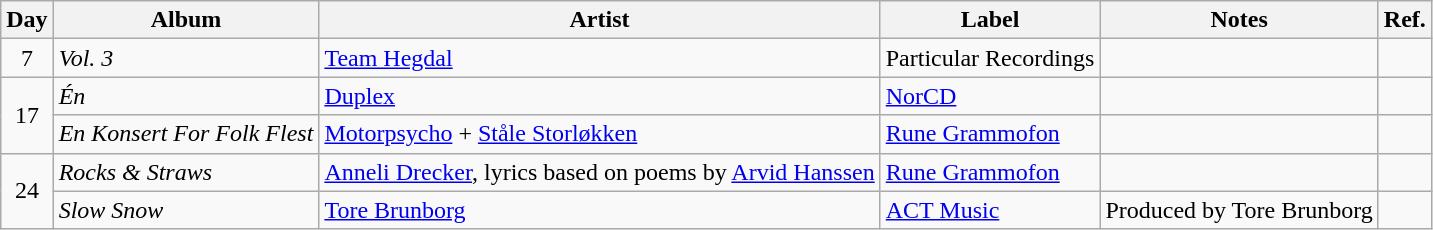<table class="wikitable">
<tr>
<th>Day</th>
<th>Album</th>
<th>Artist</th>
<th>Label</th>
<th>Notes</th>
<th>Ref.</th>
</tr>
<tr>
<td rowspan="1" style="text-align:center;">7</td>
<td><em>Vol. 3</em></td>
<td><a href='#'>Team Hegdal</a></td>
<td>Particular Recordings</td>
<td></td>
<td style="text-align:center;"></td>
</tr>
<tr>
<td rowspan="2" style="text-align:center;">17</td>
<td><em>Én</em></td>
<td><a href='#'>Duplex</a></td>
<td><a href='#'>NorCD</a></td>
<td></td>
<td style="text-align:center;"></td>
</tr>
<tr>
<td><em>En Konsert For Folk Flest</em></td>
<td><a href='#'>Motorpsycho</a> + <a href='#'>Ståle Storløkken</a></td>
<td><a href='#'>Rune Grammofon</a></td>
<td></td>
<td style="text-align:center;"></td>
</tr>
<tr>
<td rowspan="2" style="text-align:center;">24</td>
<td><em>Rocks & Straws</em></td>
<td><a href='#'>Anneli Drecker</a>, lyrics based on poems by <a href='#'>Arvid Hanssen</a></td>
<td><a href='#'>Rune Grammofon</a></td>
<td></td>
<td style="text-align:center;"></td>
</tr>
<tr>
<td><em>Slow Snow</em></td>
<td><a href='#'>Tore Brunborg</a></td>
<td><a href='#'>ACT Music</a></td>
<td>Produced by Tore Brunborg</td>
<td style="text-align:center;"></td>
</tr>
</table>
